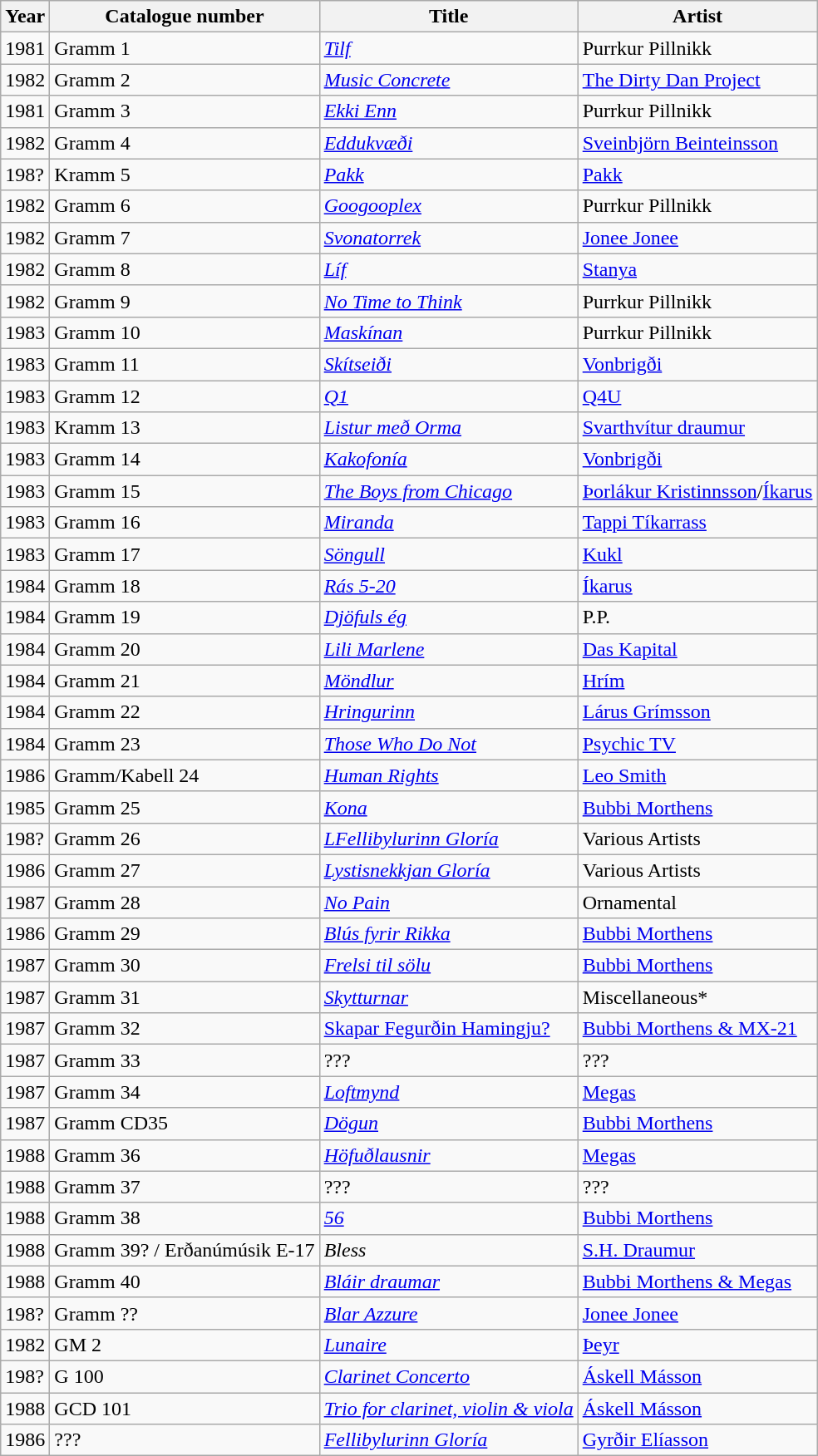<table class="wikitable">
<tr>
<th>Year</th>
<th>Catalogue number</th>
<th>Title</th>
<th>Artist</th>
</tr>
<tr>
<td>1981</td>
<td>Gramm 1</td>
<td><em><a href='#'>Tilf</a></em></td>
<td>Purrkur Pillnikk</td>
</tr>
<tr>
<td>1982</td>
<td>Gramm 2</td>
<td><em><a href='#'>Music Concrete</a></em></td>
<td><a href='#'>The Dirty Dan Project</a></td>
</tr>
<tr>
<td>1981</td>
<td>Gramm 3</td>
<td><em><a href='#'>Ekki Enn</a></em></td>
<td>Purrkur Pillnikk</td>
</tr>
<tr>
<td>1982</td>
<td>Gramm 4</td>
<td><em><a href='#'>Eddukvæði</a></em></td>
<td><a href='#'>Sveinbjörn Beinteinsson</a></td>
</tr>
<tr>
<td>198?</td>
<td>Kramm 5</td>
<td><em><a href='#'>Pakk</a></em></td>
<td><a href='#'>Pakk</a></td>
</tr>
<tr>
<td>1982</td>
<td>Gramm 6</td>
<td><em><a href='#'>Googooplex</a></em></td>
<td>Purrkur Pillnikk</td>
</tr>
<tr>
<td>1982</td>
<td>Gramm 7</td>
<td><em><a href='#'>Svonatorrek</a></em></td>
<td><a href='#'>Jonee Jonee</a></td>
</tr>
<tr>
<td>1982</td>
<td>Gramm 8</td>
<td><em><a href='#'>Líf</a></em></td>
<td><a href='#'>Stanya</a></td>
</tr>
<tr>
<td>1982</td>
<td>Gramm 9</td>
<td><em><a href='#'>No Time to Think</a></em></td>
<td>Purrkur Pillnikk</td>
</tr>
<tr>
<td>1983</td>
<td>Gramm 10</td>
<td><em><a href='#'>Maskínan</a></em></td>
<td>Purrkur Pillnikk</td>
</tr>
<tr>
<td>1983</td>
<td>Gramm 11</td>
<td><em><a href='#'>Skítseiði</a></em></td>
<td><a href='#'>Vonbrigði</a></td>
</tr>
<tr>
<td>1983</td>
<td>Gramm 12</td>
<td><em><a href='#'>Q1</a></em></td>
<td><a href='#'>Q4U</a></td>
</tr>
<tr>
<td>1983</td>
<td>Kramm 13</td>
<td><em><a href='#'>Listur með Orma</a></em></td>
<td><a href='#'>Svarthvítur draumur</a></td>
</tr>
<tr>
<td>1983</td>
<td>Gramm 14</td>
<td><em><a href='#'>Kakofonía</a></em></td>
<td><a href='#'>Vonbrigði</a></td>
</tr>
<tr>
<td>1983</td>
<td>Gramm 15</td>
<td><em><a href='#'>The Boys from Chicago</a></em></td>
<td><a href='#'>Þorlákur Kristinnsson</a>/<a href='#'>Íkarus</a></td>
</tr>
<tr>
<td>1983</td>
<td>Gramm 16</td>
<td><em><a href='#'>Miranda</a></em></td>
<td><a href='#'>Tappi Tíkarrass</a></td>
</tr>
<tr>
<td>1983</td>
<td>Gramm 17</td>
<td><em><a href='#'>Söngull</a></em></td>
<td><a href='#'>Kukl</a></td>
</tr>
<tr>
<td>1984</td>
<td>Gramm 18</td>
<td><em><a href='#'>Rás 5-20</a></em></td>
<td><a href='#'>Íkarus</a></td>
</tr>
<tr>
<td>1984</td>
<td>Gramm 19</td>
<td><em><a href='#'>Djöfuls ég</a></em></td>
<td>P.P.</td>
</tr>
<tr>
<td>1984</td>
<td>Gramm 20</td>
<td><em><a href='#'>Lili Marlene</a></em></td>
<td><a href='#'>Das Kapital</a></td>
</tr>
<tr>
<td>1984</td>
<td>Gramm 21</td>
<td><em><a href='#'>Möndlur</a></em></td>
<td><a href='#'>Hrím</a></td>
</tr>
<tr>
<td>1984</td>
<td>Gramm 22</td>
<td><em><a href='#'>Hringurinn</a></em></td>
<td><a href='#'>Lárus Grímsson</a></td>
</tr>
<tr>
<td>1984</td>
<td>Gramm 23</td>
<td><em><a href='#'>Those Who Do Not</a></em></td>
<td><a href='#'>Psychic TV</a></td>
</tr>
<tr>
<td>1986</td>
<td>Gramm/Kabell 24</td>
<td><em><a href='#'>Human Rights</a></em></td>
<td><a href='#'>Leo Smith</a></td>
</tr>
<tr>
<td>1985</td>
<td>Gramm 25</td>
<td><em><a href='#'>Kona</a></em></td>
<td><a href='#'>Bubbi Morthens</a></td>
</tr>
<tr>
<td>198?</td>
<td>Gramm 26</td>
<td><em><a href='#'>LFellibylurinn Gloría</a></em></td>
<td>Various Artists</td>
</tr>
<tr>
<td>1986</td>
<td>Gramm 27</td>
<td><em><a href='#'>Lystisnekkjan Gloría</a></em></td>
<td>Various Artists</td>
</tr>
<tr>
<td>1987</td>
<td>Gramm 28</td>
<td><em><a href='#'>No Pain</a></em></td>
<td>Ornamental</td>
</tr>
<tr>
<td>1986</td>
<td>Gramm 29</td>
<td><em><a href='#'>Blús fyrir Rikka</a></em></td>
<td><a href='#'>Bubbi Morthens</a></td>
</tr>
<tr>
<td>1987</td>
<td>Gramm 30</td>
<td><em><a href='#'>Frelsi til sölu</a></em></td>
<td><a href='#'>Bubbi Morthens</a></td>
</tr>
<tr>
<td>1987</td>
<td>Gramm 31</td>
<td><em><a href='#'>Skytturnar</a></em></td>
<td>Miscellaneous*</td>
</tr>
<tr>
<td>1987</td>
<td>Gramm 32</td>
<td><a href='#'>Skapar Fegurðin Hamingju?</a></td>
<td><a href='#'>Bubbi Morthens & MX-21</a></td>
</tr>
<tr>
<td>1987</td>
<td>Gramm 33</td>
<td>???</td>
<td>???</td>
</tr>
<tr>
<td>1987</td>
<td>Gramm 34</td>
<td><em><a href='#'>Loftmynd</a></em></td>
<td><a href='#'>Megas</a></td>
</tr>
<tr>
<td>1987</td>
<td>Gramm CD35</td>
<td><em><a href='#'>Dögun</a></em></td>
<td><a href='#'>Bubbi Morthens</a></td>
</tr>
<tr>
<td>1988</td>
<td>Gramm 36</td>
<td><em><a href='#'>Höfuðlausnir</a></em></td>
<td><a href='#'>Megas</a></td>
</tr>
<tr>
<td>1988</td>
<td>Gramm 37</td>
<td>???</td>
<td>???</td>
</tr>
<tr>
<td>1988</td>
<td>Gramm 38</td>
<td><em><a href='#'>56</a></em></td>
<td><a href='#'>Bubbi Morthens</a></td>
</tr>
<tr>
<td>1988</td>
<td>Gramm 39? / Erðanúmúsik E-17</td>
<td><em>Bless</em></td>
<td><a href='#'>S.H. Draumur</a></td>
</tr>
<tr>
<td>1988</td>
<td>Gramm 40</td>
<td><em><a href='#'>Bláir draumar</a></em></td>
<td><a href='#'>Bubbi Morthens & Megas</a></td>
</tr>
<tr>
<td>198?</td>
<td>Gramm ??</td>
<td><em><a href='#'>Blar Azzure</a></em></td>
<td><a href='#'>Jonee Jonee</a></td>
</tr>
<tr>
<td>1982</td>
<td>GM 2</td>
<td><em><a href='#'>Lunaire</a></em></td>
<td><a href='#'>Þeyr</a></td>
</tr>
<tr>
<td>198?</td>
<td>G 100</td>
<td><em><a href='#'>Clarinet Concerto</a></em></td>
<td><a href='#'>Áskell Másson</a></td>
</tr>
<tr>
<td>1988</td>
<td>GCD 101</td>
<td><em><a href='#'>Trio for clarinet, violin & viola</a></em></td>
<td><a href='#'>Áskell Másson</a></td>
</tr>
<tr>
<td>1986</td>
<td>???</td>
<td><em><a href='#'>Fellibylurinn Gloría</a></em></td>
<td><a href='#'>Gyrðir Elíasson</a></td>
</tr>
</table>
